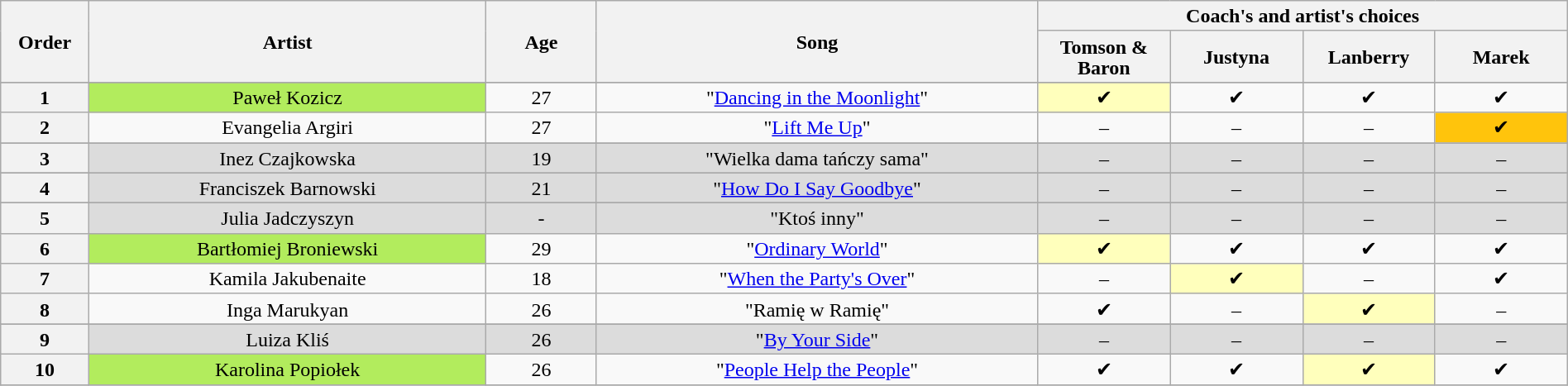<table class="wikitable" style="text-align:center; line-height:17px; width:100%">
<tr>
<th scope="col" rowspan="2" style="width:04%">Order</th>
<th scope="col" rowspan="2" style="width:18%">Artist</th>
<th scope="col" rowspan="2" style="width:05%">Age</th>
<th scope="col" rowspan="2" style="width:20%">Song</th>
<th scope="col" colspan="4" style="width:24%">Coach's and artist's choices</th>
</tr>
<tr>
<th style="width:06%">Tomson & Baron</th>
<th style="width:06%">Justyna</th>
<th style="width:06%">Lanberry</th>
<th style="width:06%">Marek</th>
</tr>
<tr>
</tr>
<tr>
<th>1</th>
<td style="background:#B2EC5D">Paweł Kozicz</td>
<td>27</td>
<td>"<a href='#'>Dancing in the Moonlight</a>"</td>
<td bgcolor="#ffffbc">✔</td>
<td>✔</td>
<td>✔</td>
<td>✔</td>
</tr>
<tr>
<th>2</th>
<td>Evangelia Argiri</td>
<td>27</td>
<td>"<a href='#'>Lift Me Up</a>"</td>
<td>–</td>
<td>–</td>
<td>–</td>
<td bgcolor="#ffc40c">✔</td>
</tr>
<tr>
</tr>
<tr style="background:#DCDCDC">
<th>3</th>
<td>Inez Czajkowska</td>
<td>19</td>
<td>"Wielka dama tańczy sama"</td>
<td>–</td>
<td>–</td>
<td>–</td>
<td>–</td>
</tr>
<tr>
</tr>
<tr style="background:#DCDCDC">
<th>4</th>
<td>Franciszek Barnowski</td>
<td>21</td>
<td>"<a href='#'>How Do I Say Goodbye</a>"</td>
<td>–</td>
<td>–</td>
<td>–</td>
<td>–</td>
</tr>
<tr>
</tr>
<tr style="background:#DCDCDC">
<th>5</th>
<td>Julia Jadczyszyn</td>
<td>-</td>
<td>"Ktoś inny"</td>
<td>–</td>
<td>–</td>
<td>–</td>
<td>–</td>
</tr>
<tr>
<th>6</th>
<td style="background:#B2EC5D">Bartłomiej Broniewski</td>
<td>29</td>
<td>"<a href='#'>Ordinary World</a>"</td>
<td bgcolor="#ffffbc">✔</td>
<td>✔</td>
<td>✔</td>
<td>✔</td>
</tr>
<tr>
<th>7</th>
<td>Kamila Jakubenaite</td>
<td>18</td>
<td>"<a href='#'>When the Party's Over</a>"</td>
<td>–</td>
<td bgcolor="#ffffbc">✔</td>
<td>–</td>
<td>✔</td>
</tr>
<tr>
<th>8</th>
<td>Inga Marukyan</td>
<td>26</td>
<td>"Ramię w Ramię"</td>
<td>✔</td>
<td>–</td>
<td bgcolor="#ffffbc">✔</td>
<td>–</td>
</tr>
<tr>
</tr>
<tr style="background:#DCDCDC">
<th>9</th>
<td>Luiza Kliś</td>
<td>26</td>
<td>"<a href='#'>By Your Side</a>"</td>
<td>–</td>
<td>–</td>
<td>–</td>
<td>–</td>
</tr>
<tr>
<th>10</th>
<td style="background:#B2EC5D">Karolina Popiołek</td>
<td>26</td>
<td>"<a href='#'>People Help the People</a>"</td>
<td>✔</td>
<td>✔</td>
<td bgcolor="#ffffbc">✔</td>
<td>✔</td>
</tr>
<tr>
</tr>
</table>
